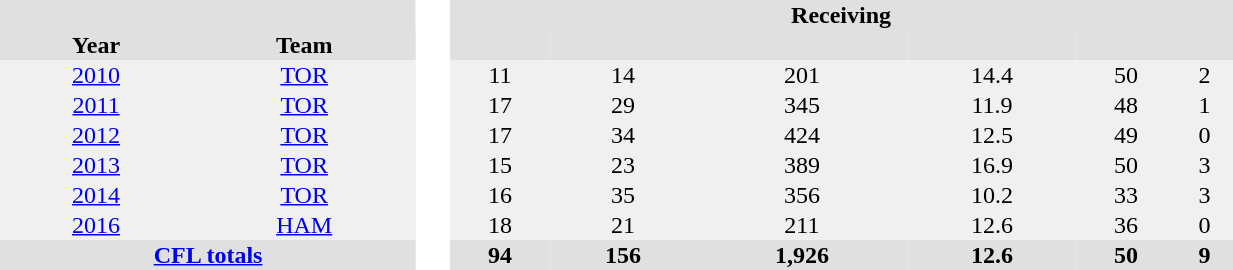<table BORDER="0" CELLPADDING="1" CELLSPACING="0" width="65%" style="text-align:center">
<tr bgcolor="#e0e0e0">
<th colspan="2"></th>
<th rowspan="100" bgcolor="#ffffff"> </th>
<th colspan="6">Receiving</th>
</tr>
<tr bgcolor="#e0e0e0">
<th>Year</th>
<th>Team</th>
<th></th>
<th></th>
<th></th>
<th></th>
<th></th>
<th></th>
</tr>
<tr ALIGN="center" bgcolor="#f0f0f0">
<td><a href='#'>2010</a></td>
<td><a href='#'>TOR</a></td>
<td>11</td>
<td>14</td>
<td>201</td>
<td>14.4</td>
<td>50</td>
<td>2</td>
</tr>
<tr ALIGN="center" bgcolor="#f0f0f0">
<td><a href='#'>2011</a></td>
<td><a href='#'>TOR</a></td>
<td>17</td>
<td>29</td>
<td>345</td>
<td>11.9</td>
<td>48</td>
<td>1</td>
</tr>
<tr ALIGN="center" bgcolor="#f0f0f0">
<td><a href='#'>2012</a></td>
<td><a href='#'>TOR</a></td>
<td>17</td>
<td>34</td>
<td>424</td>
<td>12.5</td>
<td>49</td>
<td>0</td>
</tr>
<tr ALIGN="center" bgcolor="#f0f0f0">
<td><a href='#'>2013</a></td>
<td><a href='#'>TOR</a></td>
<td>15</td>
<td>23</td>
<td>389</td>
<td>16.9</td>
<td>50</td>
<td>3</td>
</tr>
<tr ALIGN="center" bgcolor="#f0f0f0">
<td><a href='#'>2014</a></td>
<td><a href='#'>TOR</a></td>
<td>16</td>
<td>35</td>
<td>356</td>
<td>10.2</td>
<td>33</td>
<td>3</td>
</tr>
<tr ALIGN="center" bgcolor="#f0f0f0">
<td><a href='#'>2016</a></td>
<td><a href='#'>HAM</a></td>
<td>18</td>
<td>21</td>
<td>211</td>
<td>12.6</td>
<td>36</td>
<td>0</td>
</tr>
<tr bgcolor="#e0e0e0">
<th colspan="2"><a href='#'>CFL totals</a></th>
<th>94</th>
<th>156</th>
<th>1,926</th>
<th>12.6</th>
<th>50</th>
<th>9</th>
</tr>
</table>
